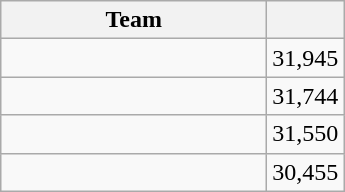<table class="wikitable" style="display:inline-table;">
<tr>
<th width=170>Team</th>
<th></th>
</tr>
<tr>
<td></td>
<td style="text-align: right;">31,945</td>
</tr>
<tr>
<td></td>
<td style="text-align: right;">31,744</td>
</tr>
<tr>
<td></td>
<td style="text-align: right;">31,550</td>
</tr>
<tr>
<td></td>
<td style="text-align: right;">30,455</td>
</tr>
</table>
